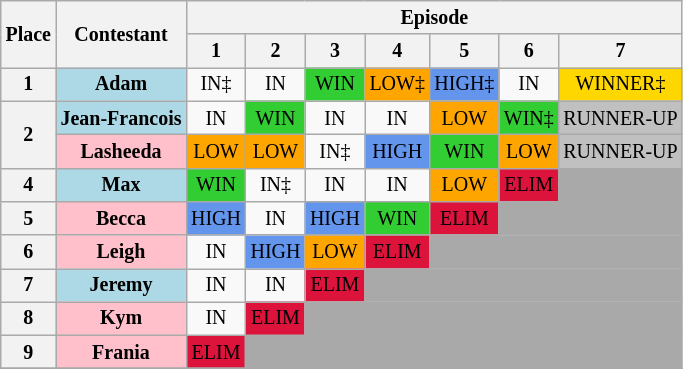<table class="wikitable" style="text-align: center; font-size: 10pt;">
<tr>
<th rowspan="2">Place</th>
<th rowspan="2">Contestant</th>
<th colspan="13">Episode</th>
</tr>
<tr>
<th colspan="1">1</th>
<th colspan="1">2</th>
<th colspan="1">3</th>
<th colspan="1">4</th>
<th colspan="1">5</th>
<th colspan="1">6</th>
<th colspan="1">7</th>
</tr>
<tr>
<th>1</th>
<th style="background:lightblue">Adam</th>
<td>IN‡</td>
<td>IN</td>
<td style="background:limegreen;">WIN</td>
<td style="background:orange;">LOW‡</td>
<td style="background:cornflowerblue;">HIGH‡</td>
<td>IN</td>
<td style="background:gold;">WINNER‡</td>
</tr>
<tr>
<th rowspan=2>2</th>
<th style="background:lightblue">Jean-Francois</th>
<td>IN</td>
<td style="background:limegreen;">WIN</td>
<td>IN</td>
<td>IN</td>
<td style="background:orange;">LOW</td>
<td style="background:limegreen;">WIN‡</td>
<td style="background:silver;">RUNNER-UP</td>
</tr>
<tr>
<th style="background:pink">Lasheeda</th>
<td style="background:orange;">LOW</td>
<td style="background:orange;">LOW</td>
<td>IN‡</td>
<td style="background:cornflowerblue;">HIGH</td>
<td style="background:limegreen;">WIN</td>
<td style="background:orange;">LOW</td>
<td style="background:silver;">RUNNER-UP</td>
</tr>
<tr>
<th>4</th>
<th style="background:lightblue">Max</th>
<td style="background:limegreen;">WIN</td>
<td>IN‡</td>
<td>IN</td>
<td>IN</td>
<td style="background:orange;">LOW</td>
<td style="background:crimson;">ELIM</td>
<td colspan="1" style="background:Darkgrey;" colspan"=2"></td>
</tr>
<tr>
<th>5</th>
<th style="background:pink">Becca</th>
<td style="background:cornflowerblue;">HIGH</td>
<td>IN</td>
<td style="background:cornflowerblue;">HIGH</td>
<td style="background:limegreen;">WIN</td>
<td style="background:crimson;">ELIM</td>
<td colspan="3" style="background:Darkgrey;" colspan"=2"></td>
</tr>
<tr>
<th>6</th>
<th style="background:pink">Leigh</th>
<td>IN</td>
<td style="background:cornflowerblue;">HIGH</td>
<td style="background:orange;">LOW</td>
<td style="background:crimson;">ELIM</td>
<td colspan="5" style="background:Darkgrey;" colspan"=2"></td>
</tr>
<tr>
<th>7</th>
<th style="background:lightblue">Jeremy</th>
<td>IN</td>
<td>IN</td>
<td style="background:crimson;">ELIM</td>
<td colspan="7" style="background:Darkgrey;" colspan"=2"></td>
</tr>
<tr>
<th>8</th>
<th style="background:pink">Kym</th>
<td>IN</td>
<td style="background:crimson;">ELIM</td>
<td colspan="9" style="background:Darkgrey;" colspan"=2"></td>
</tr>
<tr>
<th>9</th>
<th style="background:pink">Frania</th>
<td style="background:crimson;">ELIM</td>
<td colspan="11" style="background:Darkgrey;" colspan"=2"></td>
</tr>
<tr>
</tr>
</table>
